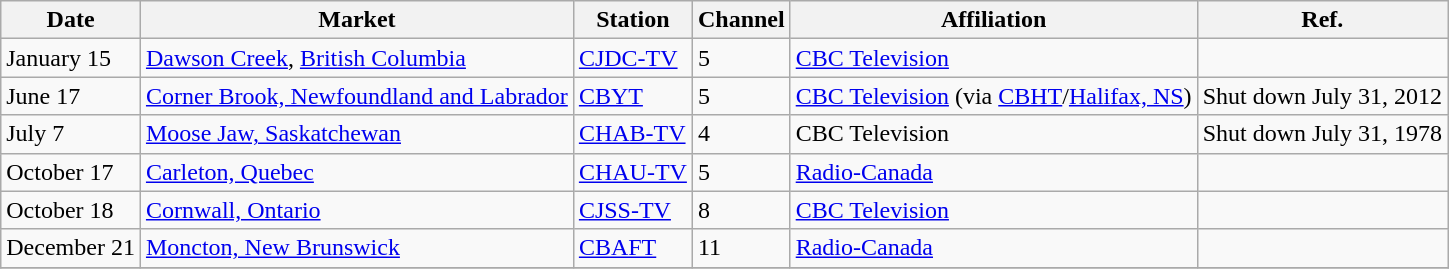<table class="wikitable">
<tr>
<th>Date</th>
<th>Market</th>
<th>Station</th>
<th>Channel</th>
<th>Affiliation</th>
<th>Ref.</th>
</tr>
<tr>
<td>January 15</td>
<td><a href='#'>Dawson Creek</a>, <a href='#'>British Columbia</a></td>
<td><a href='#'>CJDC-TV</a></td>
<td>5</td>
<td><a href='#'>CBC Television</a></td>
<td></td>
</tr>
<tr>
<td>June 17</td>
<td><a href='#'>Corner Brook, Newfoundland and Labrador</a></td>
<td><a href='#'>CBYT</a></td>
<td>5</td>
<td><a href='#'>CBC Television</a> (via <a href='#'>CBHT</a>/<a href='#'>Halifax, NS</a>)</td>
<td>Shut down July 31, 2012</td>
</tr>
<tr>
<td>July 7</td>
<td><a href='#'>Moose Jaw, Saskatchewan</a></td>
<td><a href='#'>CHAB-TV</a></td>
<td>4</td>
<td>CBC Television</td>
<td>Shut down July 31, 1978</td>
</tr>
<tr>
<td>October 17</td>
<td><a href='#'>Carleton, Quebec</a></td>
<td><a href='#'>CHAU-TV</a></td>
<td>5</td>
<td><a href='#'>Radio-Canada</a></td>
<td></td>
</tr>
<tr>
<td>October 18</td>
<td><a href='#'>Cornwall, Ontario</a></td>
<td><a href='#'>CJSS-TV</a></td>
<td>8</td>
<td><a href='#'>CBC Television</a></td>
<td></td>
</tr>
<tr>
<td>December 21</td>
<td><a href='#'>Moncton, New Brunswick</a></td>
<td><a href='#'>CBAFT</a></td>
<td>11</td>
<td><a href='#'>Radio-Canada</a></td>
<td></td>
</tr>
<tr>
</tr>
</table>
